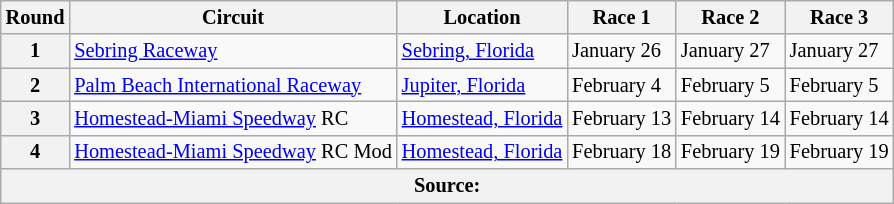<table class="wikitable" border="1" style="font-size: 85%;">
<tr>
<th>Round</th>
<th>Circuit</th>
<th>Location</th>
<th>Race 1</th>
<th>Race 2</th>
<th>Race 3</th>
</tr>
<tr>
<th>1</th>
<td><a href='#'>Sebring Raceway</a></td>
<td><a href='#'>Sebring, Florida</a></td>
<td>January 26</td>
<td>January 27</td>
<td>January 27</td>
</tr>
<tr>
<th>2</th>
<td><a href='#'>Palm Beach International Raceway</a></td>
<td><a href='#'>Jupiter, Florida</a></td>
<td>February 4</td>
<td>February 5</td>
<td>February 5</td>
</tr>
<tr>
<th>3</th>
<td><a href='#'>Homestead-Miami Speedway</a> RC</td>
<td><a href='#'>Homestead, Florida</a></td>
<td>February 13</td>
<td>February 14</td>
<td>February 14</td>
</tr>
<tr>
<th>4</th>
<td nowrap><a href='#'>Homestead-Miami Speedway</a> RC Mod</td>
<td nowrap><a href='#'>Homestead, Florida</a></td>
<td nowrap>February 18</td>
<td nowrap>February 19</td>
<td nowrap>February 19</td>
</tr>
<tr>
<th colspan="6">Source: </th>
</tr>
</table>
